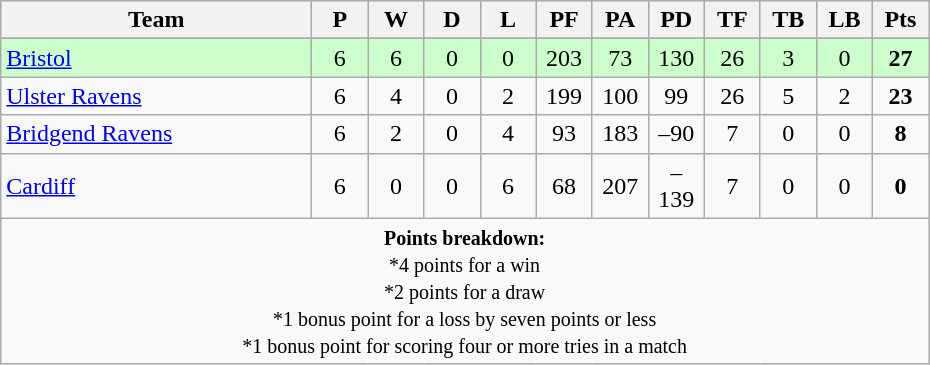<table class="wikitable" style="text-align: center;">
<tr>
<th style="width:200px;">Team</th>
<th width="30">P</th>
<th width="30">W</th>
<th width="30">D</th>
<th width="30">L</th>
<th width="30">PF</th>
<th width="30">PA</th>
<th width="30">PD</th>
<th width="30">TF</th>
<th width="30">TB</th>
<th width="30">LB</th>
<th width="30">Pts<br></th>
</tr>
<tr>
</tr>
<tr style="background:#ccffcc;">
<td align="left"> <a href='#'>Bristol</a></td>
<td>6</td>
<td>6</td>
<td>0</td>
<td>0</td>
<td>203</td>
<td>73</td>
<td>130</td>
<td>26</td>
<td>3</td>
<td>0</td>
<td><strong>27</strong></td>
</tr>
<tr>
<td align="left"> <a href='#'>Ulster Ravens</a></td>
<td>6</td>
<td>4</td>
<td>0</td>
<td>2</td>
<td>199</td>
<td>100</td>
<td>99</td>
<td>26</td>
<td>5</td>
<td>2</td>
<td><strong>23</strong></td>
</tr>
<tr>
<td align="left"> <a href='#'>Bridgend Ravens</a></td>
<td>6</td>
<td>2</td>
<td>0</td>
<td>4</td>
<td>93</td>
<td>183</td>
<td>–90</td>
<td>7</td>
<td>0</td>
<td>0</td>
<td><strong>8</strong></td>
</tr>
<tr>
<td align="left"> <a href='#'>Cardiff</a></td>
<td>6</td>
<td>0</td>
<td>0</td>
<td>6</td>
<td>68</td>
<td>207</td>
<td>–139</td>
<td>7</td>
<td>0</td>
<td>0</td>
<td><strong>0</strong></td>
</tr>
<tr |align=left|>
<td colspan="12" style="border:0px"><small><strong>Points breakdown:</strong><br>*4 points for a win<br>*2 points for a draw<br>*1 bonus point for a loss by seven points or less<br>*1 bonus point for scoring four or more tries in a match</small></td>
</tr>
</table>
